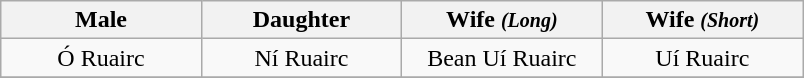<table class="wikitable" style="text-align:right">
<tr>
<th width=20%>Male</th>
<th width=20%>Daughter</th>
<th width=20%>Wife <em><small>(Long)</small></em></th>
<th width=20%>Wife <em><small>(Short)</small></em></th>
</tr>
<tr>
<td align="center">Ó Ruairc</td>
<td align="center">Ní Ruairc</td>
<td align="center">Bean Uí Ruairc</td>
<td align="center">Uí Ruairc</td>
</tr>
<tr>
</tr>
</table>
